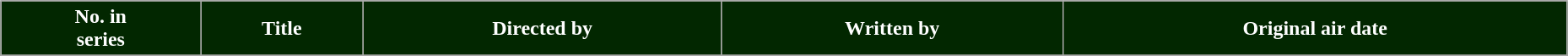<table class="wikitable plainrowheaders" style="width:98%; margin:auto; background:#FFFFFF;">
<tr>
<th style="background-color: #022700; color: #ffffff;">No. in<br>series</th>
<th style="background-color: #022700; color: #ffffff;">Title</th>
<th style="background-color: #022700; color: #ffffff;">Directed by</th>
<th style="background-color: #022700; color: #ffffff;">Written by</th>
<th style="background-color: #022700; color: #ffffff;">Original air date</th>
</tr>
<tr>
</tr>
</table>
